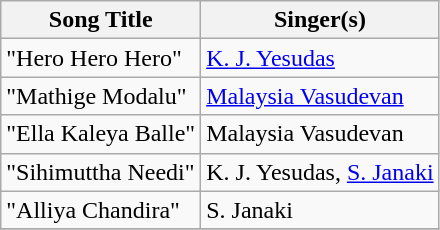<table class="wikitable">
<tr>
<th>Song Title</th>
<th>Singer(s)</th>
</tr>
<tr>
<td>"Hero Hero Hero"</td>
<td><a href='#'>K. J. Yesudas</a></td>
</tr>
<tr>
<td>"Mathige Modalu"</td>
<td><a href='#'>Malaysia Vasudevan</a></td>
</tr>
<tr>
<td>"Ella Kaleya Balle"</td>
<td>Malaysia Vasudevan</td>
</tr>
<tr>
<td>"Sihimuttha Needi"</td>
<td>K. J. Yesudas, <a href='#'>S. Janaki</a></td>
</tr>
<tr>
<td>"Alliya Chandira"</td>
<td>S. Janaki</td>
</tr>
<tr>
</tr>
</table>
